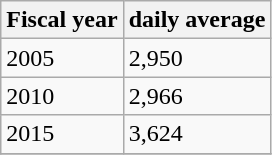<table class="wikitable">
<tr>
<th>Fiscal year</th>
<th>daily average</th>
</tr>
<tr>
<td>2005</td>
<td>2,950</td>
</tr>
<tr>
<td>2010</td>
<td>2,966</td>
</tr>
<tr>
<td>2015</td>
<td>3,624</td>
</tr>
<tr>
</tr>
</table>
